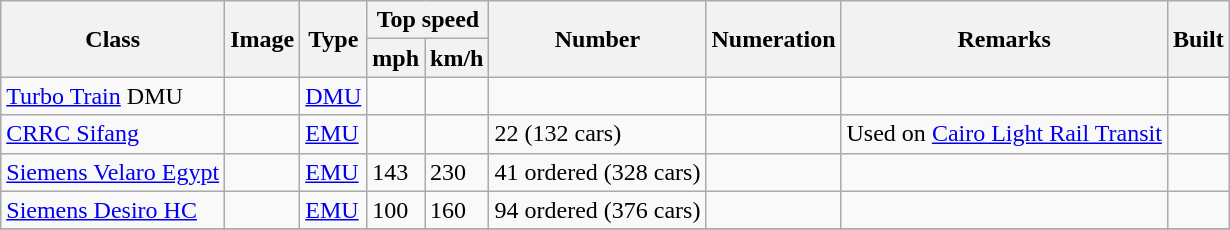<table class="wikitable">
<tr style="background:#f9f9f9;">
<th rowspan="2">Class</th>
<th rowspan="2">Image</th>
<th rowspan="2">Type</th>
<th colspan="2">Top speed</th>
<th rowspan="2">Number</th>
<th rowspan="2">Numeration</th>
<th rowspan="2">Remarks</th>
<th rowspan="2">Built</th>
</tr>
<tr style="background:#f9f9f9;">
<th>mph</th>
<th>km/h</th>
</tr>
<tr>
<td><a href='#'>Turbo Train</a> DMU</td>
<td></td>
<td><a href='#'>DMU</a></td>
<td></td>
<td></td>
<td></td>
<td></td>
<td></td>
<td></td>
</tr>
<tr>
<td><a href='#'>CRRC Sifang</a></td>
<td></td>
<td><a href='#'>EMU</a></td>
<td></td>
<td></td>
<td>22 (132 cars)</td>
<td></td>
<td>Used on <a href='#'>Cairo Light Rail Transit</a></td>
<td></td>
</tr>
<tr>
<td><a href='#'>Siemens Velaro Egypt</a></td>
<td></td>
<td><a href='#'>EMU</a></td>
<td>143</td>
<td>230</td>
<td>41 ordered (328 cars)</td>
<td></td>
<td></td>
<td></td>
</tr>
<tr>
<td><a href='#'>Siemens Desiro HC</a></td>
<td></td>
<td><a href='#'>EMU</a></td>
<td>100</td>
<td>160</td>
<td>94 ordered (376 cars)</td>
<td></td>
<td></td>
<td></td>
</tr>
<tr>
</tr>
</table>
